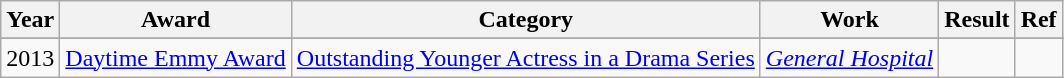<table class="wikitable">
<tr>
<th scope="col">Year</th>
<th scope="col">Award</th>
<th scope="col">Category</th>
<th scope="col">Work</th>
<th scope="col">Result</th>
<th scope="col">Ref</th>
</tr>
<tr>
</tr>
<tr>
<td>2013</td>
<td><a href='#'>Daytime Emmy Award</a></td>
<td><a href='#'>Outstanding Younger Actress in a Drama Series</a></td>
<td><em><a href='#'>General Hospital</a></em></td>
<td></td>
<td style="text-align:center;"></td>
</tr>
</table>
